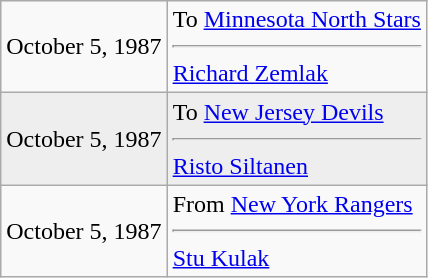<table class="wikitable">
<tr>
<td>October 5, 1987</td>
<td valign="top">To <a href='#'>Minnesota North Stars</a><hr><a href='#'>Richard Zemlak</a></td>
</tr>
<tr style="background:#eee;">
<td>October 5, 1987</td>
<td valign="top">To <a href='#'>New Jersey Devils</a><hr><a href='#'>Risto Siltanen</a></td>
</tr>
<tr>
<td>October 5, 1987</td>
<td valign="top">From <a href='#'>New York Rangers</a><hr><a href='#'>Stu Kulak</a></td>
</tr>
</table>
